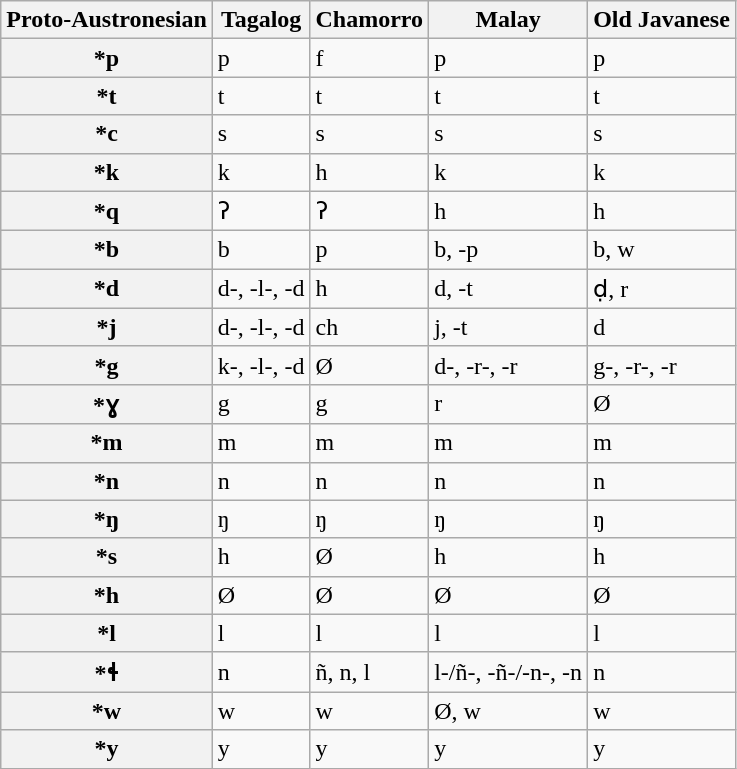<table class="wikitable">
<tr>
<th c=01>Proto-Austronesian</th>
<th c=02>Tagalog</th>
<th c=03>Chamorro</th>
<th c=04>Malay</th>
<th c=05>Old Javanese</th>
</tr>
<tr>
<th c=01>*p</th>
<td c=02>p</td>
<td c=03>f</td>
<td c=04>p</td>
<td c=05>p</td>
</tr>
<tr>
<th c=01>*t</th>
<td c=02>t</td>
<td c=03>t</td>
<td c=04>t</td>
<td c=05>t</td>
</tr>
<tr>
<th c=01>*c</th>
<td c=02>s</td>
<td c=03>s</td>
<td c=04>s</td>
<td c=05>s</td>
</tr>
<tr>
<th c=01>*k</th>
<td c=02>k</td>
<td c=03>h</td>
<td c=04>k</td>
<td c=05>k</td>
</tr>
<tr>
<th c=01>*q</th>
<td c=02>ʔ</td>
<td c=03>ʔ</td>
<td c=04>h</td>
<td c=05>h</td>
</tr>
<tr>
<th c=01>*b</th>
<td c=02>b</td>
<td c=03>p</td>
<td c=04>b, -p</td>
<td c=05>b, w</td>
</tr>
<tr>
<th c=01>*d</th>
<td c=02>d-, -l-, -d</td>
<td c=03>h</td>
<td c=04>d, -t</td>
<td c=05>ḍ, r</td>
</tr>
<tr>
<th c=01>*j</th>
<td c=02>d-, -l-, -d</td>
<td c=03>ch</td>
<td c=04>j, -t</td>
<td c=05>d</td>
</tr>
<tr>
<th c=01>*g</th>
<td c=02>k-, -l-, -d</td>
<td c=03>Ø</td>
<td c=04>d-, -r-, -r</td>
<td c=05>g-, -r-, -r</td>
</tr>
<tr>
<th c=01>*ɣ</th>
<td c=02>g</td>
<td c=03>g</td>
<td c=04>r</td>
<td c=05>Ø</td>
</tr>
<tr>
<th c=01>*m</th>
<td c=02>m</td>
<td c=03>m</td>
<td c=04>m</td>
<td c=05>m</td>
</tr>
<tr>
<th c=01>*n</th>
<td c=02>n</td>
<td c=03>n</td>
<td c=04>n</td>
<td c=05>n</td>
</tr>
<tr>
<th c=01>*ŋ</th>
<td c=02>ŋ</td>
<td c=03>ŋ</td>
<td c=04>ŋ</td>
<td c=05>ŋ</td>
</tr>
<tr>
<th c=01>*s</th>
<td c=02>h</td>
<td c=03>Ø</td>
<td c=04>h</td>
<td c=05>h</td>
</tr>
<tr>
<th c=01>*h</th>
<td c=02>Ø</td>
<td c=03>Ø</td>
<td c=04>Ø</td>
<td c=05>Ø</td>
</tr>
<tr>
<th c=01>*l</th>
<td c=02>l</td>
<td c=03>l</td>
<td c=04>l</td>
<td c=05>l</td>
</tr>
<tr>
<th c=01>*ɬ</th>
<td c=02>n</td>
<td c=03>ñ, n, l</td>
<td c=04>l-/ñ-, -ñ-/-n-, -n</td>
<td c=05>n</td>
</tr>
<tr>
<th c=01>*w</th>
<td c=02>w</td>
<td c=03>w</td>
<td c=04>Ø, w</td>
<td c=05>w</td>
</tr>
<tr>
<th c=01>*y</th>
<td c=02>y</td>
<td c=03>y</td>
<td c=04>y</td>
<td c=05>y</td>
</tr>
</table>
